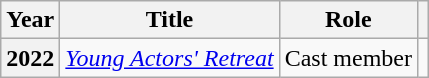<table class="wikitable plainrowheaders">
<tr>
<th scope="col">Year</th>
<th scope="col">Title</th>
<th scope="col">Role</th>
<th scope="col" class="unsortable"></th>
</tr>
<tr>
<th scope="row">2022</th>
<td><em><a href='#'>Young Actors' Retreat</a></em></td>
<td>Cast member</td>
<td style="text-align:center"></td>
</tr>
</table>
